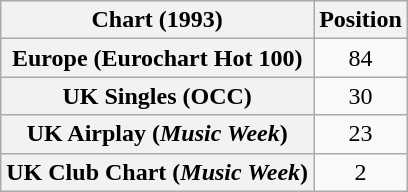<table class="wikitable sortable plainrowheaders" style="text-align:center">
<tr>
<th>Chart (1993)</th>
<th>Position</th>
</tr>
<tr>
<th scope="row">Europe (Eurochart Hot 100)</th>
<td>84</td>
</tr>
<tr>
<th scope="row">UK Singles (OCC)</th>
<td>30</td>
</tr>
<tr>
<th scope="row">UK Airplay (<em>Music Week</em>)</th>
<td>23</td>
</tr>
<tr>
<th scope="row">UK Club Chart (<em>Music Week</em>)</th>
<td>2</td>
</tr>
</table>
